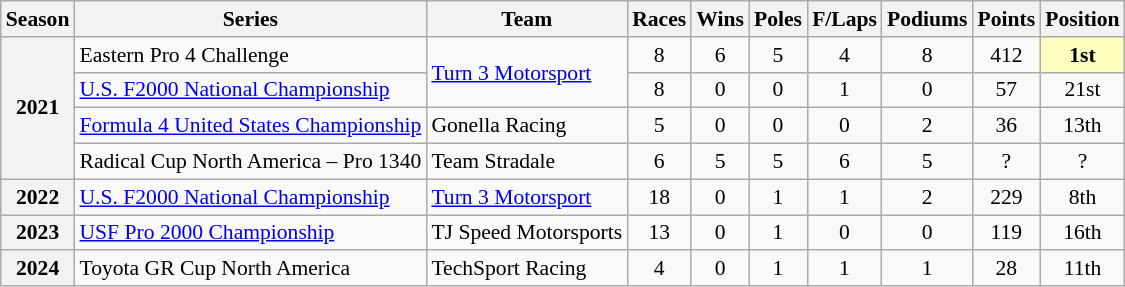<table class="wikitable" style="font-size: 90%; text-align:center">
<tr>
<th>Season</th>
<th>Series</th>
<th>Team</th>
<th>Races</th>
<th>Wins</th>
<th><strong>Poles</strong></th>
<th>F/Laps</th>
<th>Podiums</th>
<th>Points</th>
<th>Position</th>
</tr>
<tr>
<th rowspan="4">2021</th>
<td align="left">Eastern Pro 4 Challenge</td>
<td rowspan="2" align="left"><a href='#'>Turn 3 Motorsport</a></td>
<td>8</td>
<td>6</td>
<td>5</td>
<td>4</td>
<td>8</td>
<td>412</td>
<td style="background:#FFFFBF;"><strong>1st</strong></td>
</tr>
<tr>
<td align="left"><a href='#'>U.S. F2000 National Championship</a></td>
<td>8</td>
<td>0</td>
<td>0</td>
<td>1</td>
<td>0</td>
<td>57</td>
<td>21st</td>
</tr>
<tr>
<td align="left"><a href='#'>Formula 4 United States Championship</a></td>
<td align="left">Gonella Racing</td>
<td>5</td>
<td>0</td>
<td>0</td>
<td>0</td>
<td>2</td>
<td>36</td>
<td>13th</td>
</tr>
<tr>
<td align="left">Radical Cup North America – Pro 1340</td>
<td align="left">Team Stradale</td>
<td>6</td>
<td>5</td>
<td>5</td>
<td>6</td>
<td>5</td>
<td>?</td>
<td>?</td>
</tr>
<tr>
<th>2022</th>
<td align=left><a href='#'>U.S. F2000 National Championship</a></td>
<td align=left><a href='#'>Turn 3 Motorsport</a></td>
<td>18</td>
<td>0</td>
<td>1</td>
<td>1</td>
<td>2</td>
<td>229</td>
<td>8th</td>
</tr>
<tr>
<th>2023</th>
<td align=left><a href='#'>USF Pro 2000 Championship</a></td>
<td align=left>TJ Speed Motorsports</td>
<td>13</td>
<td>0</td>
<td>1</td>
<td>0</td>
<td>0</td>
<td>119</td>
<td>16th</td>
</tr>
<tr>
<th>2024</th>
<td align=left>Toyota GR Cup North America</td>
<td align=left>TechSport Racing</td>
<td>4</td>
<td>0</td>
<td>1</td>
<td>1</td>
<td>1</td>
<td>28</td>
<td>11th</td>
</tr>
</table>
